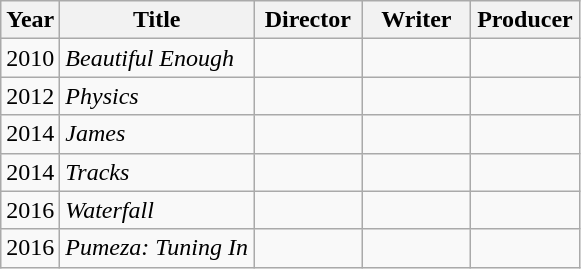<table class="wikitable">
<tr>
<th>Year</th>
<th>Title</th>
<th width=65>Director</th>
<th width=65>Writer</th>
<th width=65>Producer</th>
</tr>
<tr>
<td>2010</td>
<td><em>Beautiful Enough</em></td>
<td></td>
<td></td>
<td></td>
</tr>
<tr>
<td>2012</td>
<td><em>Physics</em></td>
<td></td>
<td></td>
<td></td>
</tr>
<tr>
<td>2014</td>
<td><em>James</em></td>
<td></td>
<td></td>
<td></td>
</tr>
<tr>
<td>2014</td>
<td><em>Tracks</em></td>
<td></td>
<td></td>
<td></td>
</tr>
<tr>
<td>2016</td>
<td><em>Waterfall</em></td>
<td></td>
<td></td>
<td></td>
</tr>
<tr>
<td>2016</td>
<td><em>Pumeza: Tuning In</em></td>
<td></td>
<td></td>
<td></td>
</tr>
</table>
